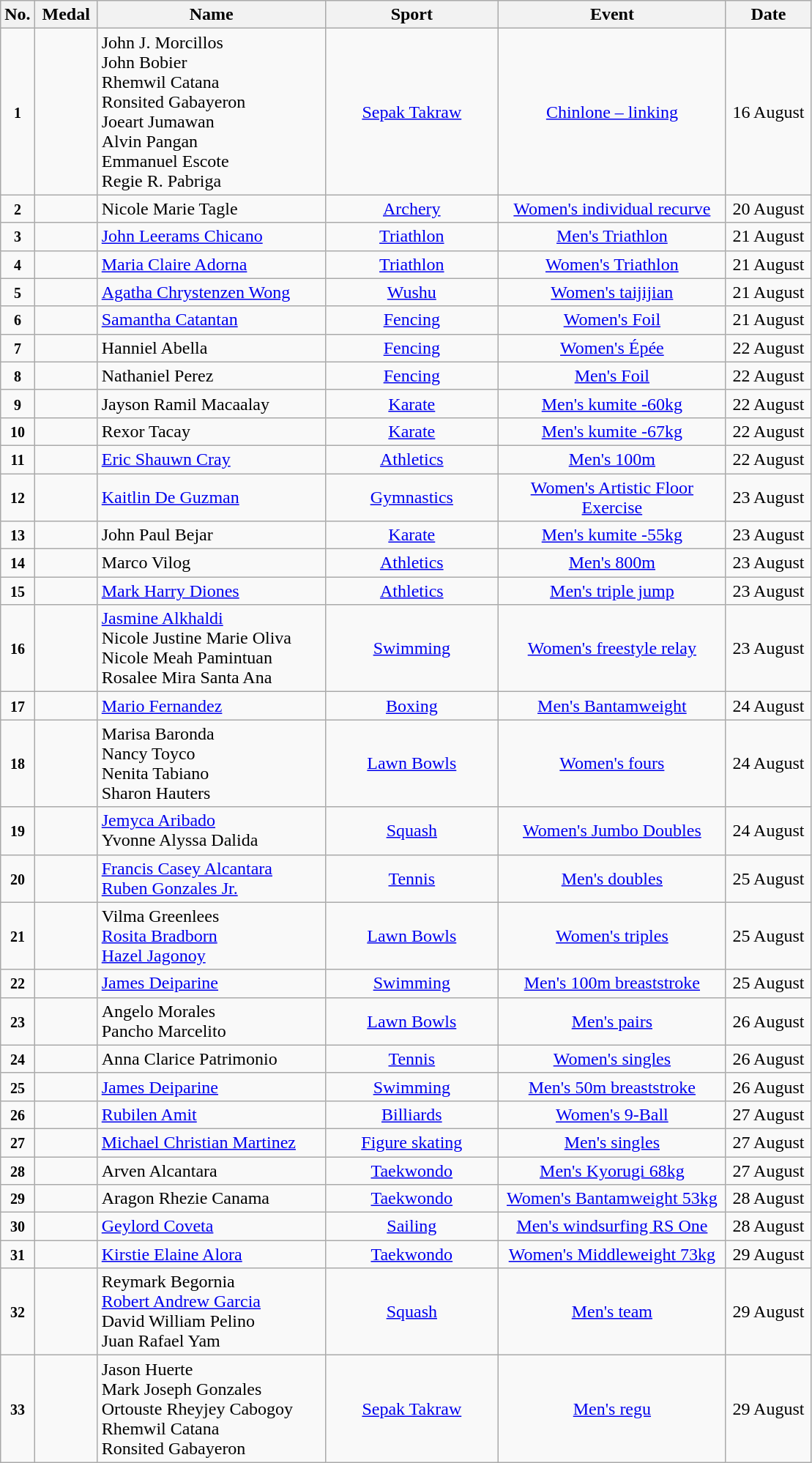<table class="wikitable sortable" style="font-size:100%; text-align:center;">
<tr>
<th width="10">No.</th>
<th width="50">Medal</th>
<th width="200">Name</th>
<th width="150">Sport</th>
<th width="200">Event</th>
<th width="70">Date</th>
</tr>
<tr>
<td><strong><small>1</small></strong></td>
<td></td>
<td align=left>John J. Morcillos<br>John Bobier<br>Rhemwil Catana<br>Ronsited Gabayeron<br>Joeart Jumawan<br>Alvin Pangan<br>Emmanuel Escote<br>Regie R. Pabriga</td>
<td> <a href='#'>Sepak Takraw</a></td>
<td><a href='#'>Chinlone – linking</a></td>
<td>16 August</td>
</tr>
<tr>
<td><strong><small>2</small></strong></td>
<td></td>
<td align=left>Nicole Marie Tagle</td>
<td> <a href='#'>Archery</a></td>
<td><a href='#'>Women's individual recurve</a></td>
<td>20 August</td>
</tr>
<tr>
<td><strong><small>3</small></strong></td>
<td></td>
<td align=left><a href='#'>John Leerams Chicano</a></td>
<td> <a href='#'>Triathlon</a></td>
<td><a href='#'>Men's Triathlon</a></td>
<td>21 August</td>
</tr>
<tr>
<td><strong><small>4</small></strong></td>
<td></td>
<td align=left><a href='#'>Maria Claire Adorna</a></td>
<td> <a href='#'>Triathlon</a></td>
<td><a href='#'>Women's Triathlon</a></td>
<td>21 August</td>
</tr>
<tr>
<td><strong><small>5</small></strong></td>
<td></td>
<td align="left"><a href='#'>Agatha Chrystenzen Wong</a></td>
<td> <a href='#'>Wushu</a></td>
<td><a href='#'>Women's taijijian</a></td>
<td>21 August</td>
</tr>
<tr>
<td><strong><small>6</small></strong></td>
<td></td>
<td align="left"><a href='#'>Samantha Catantan</a></td>
<td> <a href='#'>Fencing</a></td>
<td><a href='#'>Women's Foil</a></td>
<td>21 August</td>
</tr>
<tr>
<td><strong><small>7</small></strong></td>
<td></td>
<td align="left">Hanniel Abella</td>
<td> <a href='#'>Fencing</a></td>
<td><a href='#'>Women's Épée</a></td>
<td>22 August</td>
</tr>
<tr>
<td><strong><small>8</small></strong></td>
<td></td>
<td align="left">Nathaniel Perez</td>
<td> <a href='#'>Fencing</a></td>
<td><a href='#'>Men's Foil</a></td>
<td>22 August</td>
</tr>
<tr>
<td><strong><small>9</small></strong></td>
<td></td>
<td align=left>Jayson Ramil Macaalay</td>
<td> <a href='#'>Karate</a></td>
<td><a href='#'>Men's kumite -60kg</a></td>
<td>22 August</td>
</tr>
<tr>
<td><strong><small>10</small></strong></td>
<td></td>
<td align=left>Rexor Tacay</td>
<td> <a href='#'>Karate</a></td>
<td><a href='#'>Men's kumite -67kg</a></td>
<td>22 August</td>
</tr>
<tr>
<td><strong><small>11</small></strong></td>
<td></td>
<td align=left><a href='#'>Eric Shauwn Cray</a></td>
<td> <a href='#'>Athletics</a></td>
<td><a href='#'>Men's 100m</a></td>
<td>22 August</td>
</tr>
<tr>
<td><strong><small>12</small></strong></td>
<td></td>
<td align=left><a href='#'>Kaitlin De Guzman</a></td>
<td> <a href='#'>Gymnastics</a></td>
<td><a href='#'>Women's Artistic Floor Exercise</a></td>
<td>23 August</td>
</tr>
<tr>
<td><strong><small>13</small></strong></td>
<td></td>
<td align=left>John Paul Bejar</td>
<td> <a href='#'>Karate</a></td>
<td><a href='#'>Men's kumite -55kg</a></td>
<td>23 August</td>
</tr>
<tr>
<td><strong><small>14</small></strong></td>
<td></td>
<td align="left">Marco Vilog</td>
<td> <a href='#'>Athletics</a></td>
<td><a href='#'>Men's 800m</a></td>
<td>23 August</td>
</tr>
<tr>
<td><strong><small>15</small></strong></td>
<td></td>
<td align="left"><a href='#'>Mark Harry Diones</a></td>
<td> <a href='#'>Athletics</a></td>
<td><a href='#'>Men's triple jump</a></td>
<td>23 August</td>
</tr>
<tr>
<td><strong><small>16</small></strong></td>
<td></td>
<td align="left"><a href='#'>Jasmine Alkhaldi</a><br>Nicole Justine Marie Oliva<br>Nicole Meah Pamintuan<br>Rosalee Mira Santa Ana</td>
<td> <a href='#'>Swimming</a></td>
<td><a href='#'>Women's  freestyle relay</a></td>
<td>23 August</td>
</tr>
<tr>
<td><strong><small>17</small></strong></td>
<td></td>
<td align="left"><a href='#'>Mario Fernandez</a></td>
<td> <a href='#'>Boxing</a></td>
<td><a href='#'>Men's Bantamweight</a></td>
<td>24 August</td>
</tr>
<tr>
<td><strong><small>18</small></strong></td>
<td></td>
<td align="left">Marisa Baronda<br>Nancy Toyco<br>Nenita Tabiano<br>Sharon Hauters</td>
<td> <a href='#'>Lawn Bowls</a></td>
<td><a href='#'>Women's fours</a></td>
<td>24 August</td>
</tr>
<tr>
<td><strong><small>19</small></strong></td>
<td></td>
<td align="left"><a href='#'>Jemyca Aribado</a><br>Yvonne Alyssa Dalida</td>
<td> <a href='#'>Squash</a></td>
<td><a href='#'>Women's Jumbo Doubles</a></td>
<td>24 August</td>
</tr>
<tr>
<td><strong><small>20</small></strong></td>
<td></td>
<td align="left"><a href='#'>Francis Casey Alcantara</a><br><a href='#'>Ruben Gonzales Jr.</a></td>
<td> <a href='#'>Tennis</a></td>
<td><a href='#'>Men's doubles</a></td>
<td>25 August</td>
</tr>
<tr>
<td><strong><small>21</small></strong></td>
<td></td>
<td align="left">Vilma Greenlees<br><a href='#'>Rosita Bradborn</a><br><a href='#'>Hazel Jagonoy</a></td>
<td> <a href='#'>Lawn Bowls</a></td>
<td><a href='#'>Women's triples</a></td>
<td>25 August</td>
</tr>
<tr>
<td><strong><small>22</small></strong></td>
<td></td>
<td align="left"><a href='#'>James Deiparine</a></td>
<td> <a href='#'>Swimming</a></td>
<td><a href='#'>Men's 100m breaststroke</a></td>
<td>25 August</td>
</tr>
<tr>
<td><strong><small>23</small></strong></td>
<td></td>
<td align="left">Angelo Morales<br>Pancho Marcelito</td>
<td> <a href='#'>Lawn Bowls</a></td>
<td><a href='#'>Men's pairs</a></td>
<td>26 August</td>
</tr>
<tr>
<td><strong><small>24</small></strong></td>
<td></td>
<td align="left">Anna Clarice Patrimonio</td>
<td> <a href='#'>Tennis</a></td>
<td><a href='#'>Women's singles</a></td>
<td>26 August</td>
</tr>
<tr>
<td><strong><small>25</small></strong></td>
<td></td>
<td align="left"><a href='#'>James Deiparine</a></td>
<td> <a href='#'>Swimming</a></td>
<td><a href='#'>Men's 50m breaststroke</a></td>
<td>26 August</td>
</tr>
<tr>
<td><small><strong>26</strong></small></td>
<td></td>
<td align="left"><a href='#'>Rubilen Amit</a></td>
<td> <a href='#'>Billiards</a></td>
<td><a href='#'>Women's 9-Ball</a></td>
<td>27 August</td>
</tr>
<tr>
<td><strong><small>27</small></strong></td>
<td></td>
<td align="left"><a href='#'>Michael Christian Martinez</a></td>
<td> <a href='#'>Figure skating</a></td>
<td><a href='#'>Men's singles</a></td>
<td>27 August</td>
</tr>
<tr>
<td><strong><small>28</small></strong></td>
<td></td>
<td align="left">Arven Alcantara</td>
<td> <a href='#'>Taekwondo</a></td>
<td><a href='#'>Men's Kyorugi 68kg</a></td>
<td>27 August</td>
</tr>
<tr>
<td><strong><small>29</small></strong></td>
<td></td>
<td align="left">Aragon Rhezie Canama</td>
<td> <a href='#'>Taekwondo</a></td>
<td><a href='#'>Women's Bantamweight 53kg</a></td>
<td>28 August</td>
</tr>
<tr>
<td><strong><small>30</small></strong></td>
<td></td>
<td align="left"><a href='#'>Geylord Coveta</a></td>
<td> <a href='#'>Sailing</a></td>
<td><a href='#'>Men's windsurfing RS One</a></td>
<td>28 August</td>
</tr>
<tr>
<td><strong><small>31</small></strong></td>
<td></td>
<td align="left"><a href='#'>Kirstie Elaine Alora</a></td>
<td> <a href='#'>Taekwondo</a></td>
<td><a href='#'>Women's Middleweight 73kg</a></td>
<td>29 August</td>
</tr>
<tr>
<td><strong><small>32</small></strong></td>
<td></td>
<td align="left">Reymark Begornia<br><a href='#'>Robert Andrew Garcia</a><br>David William Pelino<br>Juan Rafael Yam</td>
<td> <a href='#'>Squash</a></td>
<td><a href='#'>Men's team</a></td>
<td>29 August</td>
</tr>
<tr>
<td><strong><small>33</small></strong></td>
<td></td>
<td align="left">Jason Huerte<br>Mark Joseph Gonzales<br>Ortouste Rheyjey Cabogoy<br>Rhemwil Catana<br>Ronsited Gabayeron</td>
<td> <a href='#'>Sepak Takraw</a></td>
<td><a href='#'>Men's regu</a></td>
<td>29 August</td>
</tr>
</table>
